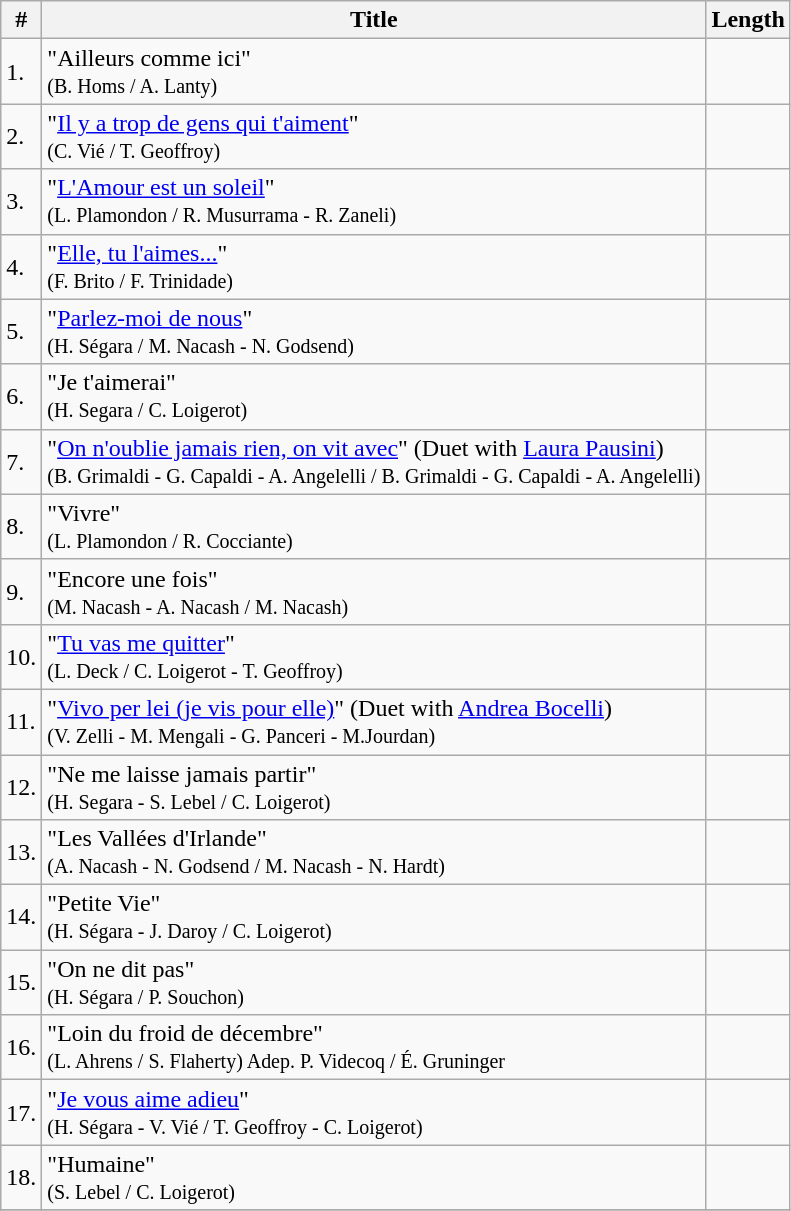<table class="wikitable" size=80%>
<tr>
<th>#</th>
<th>Title</th>
<th>Length</th>
</tr>
<tr>
<td>1.</td>
<td>"Ailleurs comme ici" <br><small>(B. Homs / A. Lanty)</small></td>
<td></td>
</tr>
<tr>
<td>2.</td>
<td>"<a href='#'>Il y a trop de gens qui t'aiment</a>" <br><small>(C. Vié / T. Geoffroy)</small></td>
<td></td>
</tr>
<tr>
<td>3.</td>
<td>"<a href='#'>L'Amour est un soleil</a>" <br><small>(L. Plamondon / R. Musurrama - R. Zaneli)</small></td>
<td></td>
</tr>
<tr>
<td>4.</td>
<td>"<a href='#'>Elle, tu l'aimes...</a>" <br><small>(F. Brito / F. Trinidade)</small></td>
<td></td>
</tr>
<tr>
<td>5.</td>
<td>"<a href='#'>Parlez-moi de nous</a>" <br><small>(H. Ségara / M. Nacash - N. Godsend)</small></td>
<td></td>
</tr>
<tr>
<td>6.</td>
<td>"Je t'aimerai" <br><small>(H. Segara / C. Loigerot)</small></td>
<td></td>
</tr>
<tr>
<td>7.</td>
<td>"<a href='#'>On n'oublie jamais rien, on vit avec</a>" (Duet with <a href='#'>Laura Pausini</a>)<br><small>(B. Grimaldi - G. Capaldi - A. Angelelli / B. Grimaldi - G. Capaldi - A. Angelelli)</small></td>
<td></td>
</tr>
<tr>
<td>8.</td>
<td>"Vivre" <br><small>(L. Plamondon / R. Cocciante)</small></td>
<td></td>
</tr>
<tr>
<td>9.</td>
<td>"Encore une fois" <br><small>(M. Nacash - A. Nacash / M. Nacash)</small></td>
<td></td>
</tr>
<tr>
<td>10.</td>
<td>"<a href='#'>Tu vas me quitter</a>" <br><small>(L. Deck / C. Loigerot - T. Geoffroy)</small></td>
<td></td>
</tr>
<tr>
<td>11.</td>
<td>"<a href='#'>Vivo per lei (je vis pour elle)</a>" (Duet with <a href='#'>Andrea Bocelli</a>)<br><small>(V. Zelli - M. Mengali - G. Panceri - M.Jourdan)</small></td>
<td></td>
</tr>
<tr>
<td>12.</td>
<td>"Ne me laisse jamais partir" <br><small>(H. Segara - S. Lebel / C. Loigerot)</small></td>
<td></td>
</tr>
<tr>
<td>13.</td>
<td>"Les Vallées d'Irlande" <br><small>(A. Nacash - N. Godsend / M. Nacash - N. Hardt)</small></td>
<td></td>
</tr>
<tr>
<td>14.</td>
<td>"Petite Vie" <br><small>(H. Ségara - J. Daroy / C. Loigerot)</small></td>
<td></td>
</tr>
<tr>
<td>15.</td>
<td>"On ne dit pas" <br><small>(H. Ségara / P. Souchon)</small></td>
<td></td>
</tr>
<tr>
<td>16.</td>
<td>"Loin du froid de décembre" <br><small>(L. Ahrens / S. Flaherty) Adep. P. Videcoq / É. Gruninger</small></td>
<td></td>
</tr>
<tr>
<td>17.</td>
<td>"<a href='#'>Je vous aime adieu</a>" <br><small>(H. Ségara - V. Vié / T. Geoffroy - C. Loigerot)</small></td>
<td></td>
</tr>
<tr>
<td>18.</td>
<td>"Humaine" <br><small>(S. Lebel / C. Loigerot)</small></td>
<td></td>
</tr>
<tr>
</tr>
</table>
